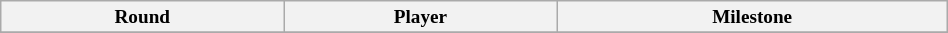<table class="wikitable"  style="font-size:80%; width:50%;">
<tr>
<th>Round</th>
<th>Player</th>
<th>Milestone</th>
</tr>
<tr>
</tr>
</table>
